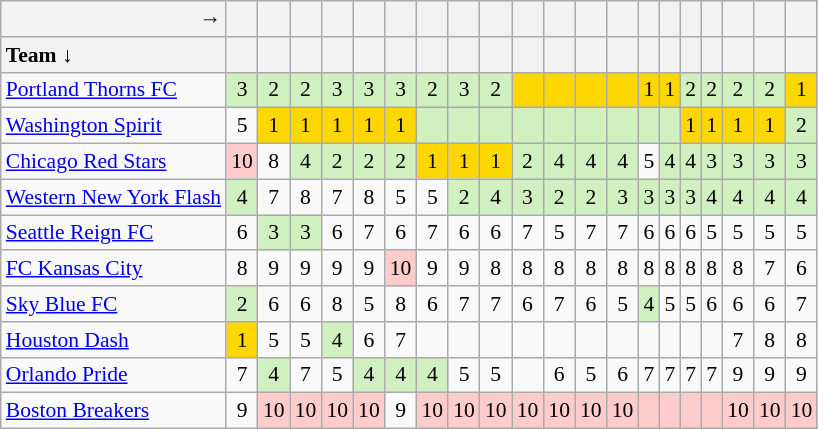<table class="wikitable sortable" style="font-size: 90%; text-align:center;">
<tr>
<th style="text-align:right;"> →</th>
<th></th>
<th></th>
<th></th>
<th></th>
<th></th>
<th></th>
<th></th>
<th></th>
<th></th>
<th></th>
<th></th>
<th></th>
<th></th>
<th></th>
<th></th>
<th></th>
<th></th>
<th></th>
<th></th>
<th></th>
</tr>
<tr>
<th style="text-align:left;">Team ↓</th>
<th></th>
<th></th>
<th></th>
<th></th>
<th></th>
<th></th>
<th></th>
<th></th>
<th></th>
<th></th>
<th></th>
<th></th>
<th></th>
<th></th>
<th></th>
<th></th>
<th></th>
<th></th>
<th></th>
<th></th>
</tr>
<tr>
<td align=left><a href='#'>Portland Thorns FC</a></td>
<td style="background:#D0F0C0">3</td>
<td style="background:#D0F0C0">2</td>
<td style="background:#D0F0C0">2</td>
<td style="background:#D0F0C0">3</td>
<td style="background:#D0F0C0">3</td>
<td style="background:#D0F0C0">3</td>
<td style="background:#D0F0C0">2</td>
<td style="background:#D0F0C0">3</td>
<td style="background:#D0F0C0">2</td>
<td style="background:#FFD700"></td>
<td style="background:#FFD700"></td>
<td style="background:#FFD700"></td>
<td style="background:#FFD700"></td>
<td style="background:#FFD700">1</td>
<td style="background:#FFD700">1</td>
<td style="background:#D0F0C0">2</td>
<td style="background:#D0F0C0">2</td>
<td style="background:#D0F0C0">2</td>
<td style="background:#D0F0C0">2</td>
<td style="background:#FFD700">1</td>
</tr>
<tr>
<td align=left><a href='#'>Washington Spirit</a></td>
<td>5</td>
<td style="background:#FFD700">1</td>
<td style="background:#FFD700">1</td>
<td style="background:#FFD700">1</td>
<td style="background:#FFD700">1</td>
<td style="background:#FFD700">1</td>
<td style="background:#D0F0C0"></td>
<td style="background:#D0F0C0"></td>
<td style="background:#D0F0C0"></td>
<td style="background:#D0F0C0"></td>
<td style="background:#D0F0C0"></td>
<td style="background:#D0F0C0"></td>
<td style="background:#D0F0C0"></td>
<td style="background:#D0F0C0"></td>
<td style="background:#D0F0C0"></td>
<td style="background:#FFD700">1</td>
<td style="background:#FFD700">1</td>
<td style="background:#FFD700">1</td>
<td style="background:#FFD700">1</td>
<td style="background:#D0F0C0">2</td>
</tr>
<tr>
<td align=left><a href='#'>Chicago Red Stars</a></td>
<td style="background:#FFCCCC">10</td>
<td>8</td>
<td style="background:#D0F0C0">4</td>
<td style="background:#D0F0C0">2</td>
<td style="background:#D0F0C0">2</td>
<td style="background:#D0F0C0">2</td>
<td style="background:#FFD700">1</td>
<td style="background:#FFD700">1</td>
<td style="background:#FFD700">1</td>
<td style="background:#D0F0C0">2</td>
<td style="background:#D0F0C0">4</td>
<td style="background:#D0F0C0">4</td>
<td style="background:#D0F0C0">4</td>
<td>5</td>
<td style="background:#D0F0C0">4</td>
<td style="background:#D0F0C0">4</td>
<td style="background:#D0F0C0">3</td>
<td style="background:#D0F0C0">3</td>
<td style="background:#D0F0C0">3</td>
<td style="background:#D0F0C0">3</td>
</tr>
<tr>
<td align=left><a href='#'>Western New York Flash</a></td>
<td style="background:#D0F0C0">4</td>
<td>7</td>
<td>8</td>
<td>7</td>
<td>8</td>
<td>5</td>
<td>5</td>
<td style="background:#D0F0C0">2</td>
<td style="background:#D0F0C0">4</td>
<td style="background:#D0F0C0">3</td>
<td style="background:#D0F0C0">2</td>
<td style="background:#D0F0C0">2</td>
<td style="background:#D0F0C0">3</td>
<td style="background:#D0F0C0">3</td>
<td style="background:#D0F0C0">3</td>
<td style="background:#D0F0C0">3</td>
<td style="background:#D0F0C0">4</td>
<td style="background:#D0F0C0">4</td>
<td style="background:#D0F0C0">4</td>
<td style="background:#D0F0C0">4</td>
</tr>
<tr>
<td align=left><a href='#'>Seattle Reign FC</a></td>
<td>6</td>
<td style="background:#D0F0C0">3</td>
<td style="background:#D0F0C0">3</td>
<td>6</td>
<td>7</td>
<td>6</td>
<td>7</td>
<td>6</td>
<td>6</td>
<td>7</td>
<td>5</td>
<td>7</td>
<td>7</td>
<td>6</td>
<td>6</td>
<td>6</td>
<td>5</td>
<td>5</td>
<td>5</td>
<td>5</td>
</tr>
<tr>
<td align=left><a href='#'>FC Kansas City</a></td>
<td>8</td>
<td>9</td>
<td>9</td>
<td>9</td>
<td>9</td>
<td style="background:#FFCCCC">10</td>
<td>9</td>
<td>9</td>
<td>8</td>
<td>8</td>
<td>8</td>
<td>8</td>
<td>8</td>
<td>8</td>
<td>8</td>
<td>8</td>
<td>8</td>
<td>8</td>
<td>7</td>
<td>6</td>
</tr>
<tr>
<td align=left><a href='#'>Sky Blue FC</a></td>
<td style="background:#D0F0C0">2</td>
<td>6</td>
<td>6</td>
<td>8</td>
<td>5</td>
<td>8</td>
<td>6</td>
<td>7</td>
<td>7</td>
<td>6</td>
<td>7</td>
<td>6</td>
<td>5</td>
<td style="background:#D0F0C0">4</td>
<td>5</td>
<td>5</td>
<td>6</td>
<td>6</td>
<td>6</td>
<td>7</td>
</tr>
<tr>
<td align=left><a href='#'>Houston Dash</a></td>
<td style="background:#FFD700">1</td>
<td>5</td>
<td>5</td>
<td style="background:#D0F0C0">4</td>
<td>6</td>
<td>7</td>
<td></td>
<td></td>
<td></td>
<td></td>
<td></td>
<td></td>
<td></td>
<td></td>
<td></td>
<td></td>
<td></td>
<td>7</td>
<td>8</td>
<td>8</td>
</tr>
<tr>
<td align=left><a href='#'>Orlando Pride</a></td>
<td>7</td>
<td style="background:#D0F0C0">4</td>
<td>7</td>
<td>5</td>
<td style="background:#D0F0C0">4</td>
<td style="background:#D0F0C0">4</td>
<td style="background:#D0F0C0">4</td>
<td>5</td>
<td>5</td>
<td></td>
<td>6</td>
<td>5</td>
<td>6</td>
<td>7</td>
<td>7</td>
<td>7</td>
<td>7</td>
<td>9</td>
<td>9</td>
<td>9</td>
</tr>
<tr>
<td align=left><a href='#'>Boston Breakers</a></td>
<td>9</td>
<td style="background:#FFCCCC">10</td>
<td style="background:#FFCCCC">10</td>
<td style="background:#FFCCCC">10</td>
<td style="background:#FFCCCC">10</td>
<td>9</td>
<td style="background:#FFCCCC">10</td>
<td style="background:#FFCCCC">10</td>
<td style="background:#FFCCCC">10</td>
<td style="background:#FFCCCC">10</td>
<td style="background:#FFCCCC">10</td>
<td style="background:#FFCCCC">10</td>
<td style="background:#FFCCCC">10</td>
<td style="background:#FFCCCC"></td>
<td style="background:#FFCCCC"></td>
<td style="background:#FFCCCC"></td>
<td style="background:#FFCCCC"></td>
<td style="background:#FFCCCC">10</td>
<td style="background:#FFCCCC">10</td>
<td style="background:#FFCCCC">10</td>
</tr>
</table>
